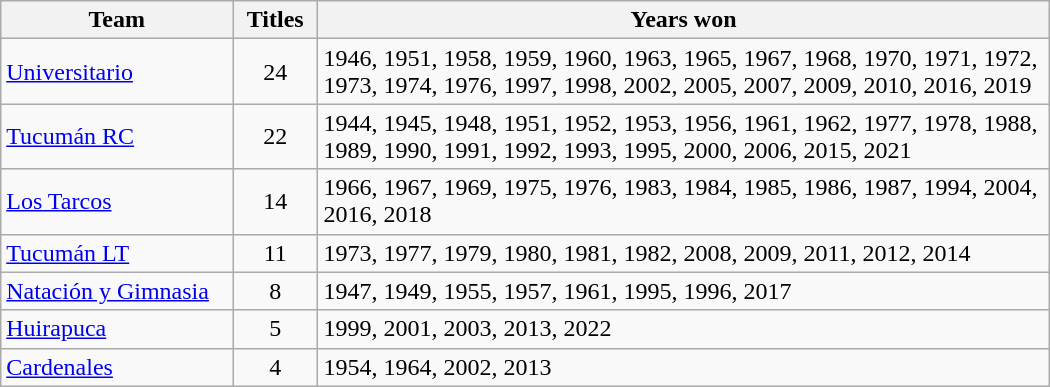<table class="wikitable sortable" style="text-align:left" width="700px">
<tr>
<th width=150px>Team</th>
<th width=50px>Titles</th>
<th width=500px>Years won</th>
</tr>
<tr>
<td><a href='#'>Universitario</a></td>
<td align="center">24</td>
<td>1946, 1951, 1958, 1959, 1960, 1963, 1965, 1967, 1968, 1970, 1971, 1972, 1973, 1974, 1976, 1997, 1998, 2002, 2005, 2007, 2009, 2010, 2016, 2019</td>
</tr>
<tr>
<td><a href='#'>Tucumán RC</a></td>
<td align="center">22</td>
<td>1944, 1945, 1948, 1951, 1952, 1953, 1956, 1961, 1962, 1977, 1978, 1988, 1989, 1990, 1991, 1992, 1993, 1995, 2000, 2006, 2015, 2021</td>
</tr>
<tr>
<td><a href='#'>Los Tarcos</a></td>
<td align="center">14</td>
<td>1966, 1967, 1969, 1975, 1976, 1983, 1984, 1985, 1986, 1987, 1994, 2004, 2016, 2018</td>
</tr>
<tr>
<td><a href='#'>Tucumán LT</a></td>
<td align="center">11</td>
<td>1973, 1977, 1979, 1980, 1981, 1982, 2008, 2009, 2011, 2012, 2014</td>
</tr>
<tr>
<td><a href='#'>Natación y Gimnasia</a></td>
<td align="center">8</td>
<td>1947, 1949, 1955, 1957, 1961, 1995, 1996, 2017</td>
</tr>
<tr>
<td><a href='#'>Huirapuca</a></td>
<td align="center">5</td>
<td>1999, 2001, 2003, 2013, 2022</td>
</tr>
<tr>
<td><a href='#'>Cardenales</a></td>
<td align="center">4</td>
<td>1954, 1964, 2002, 2013</td>
</tr>
</table>
